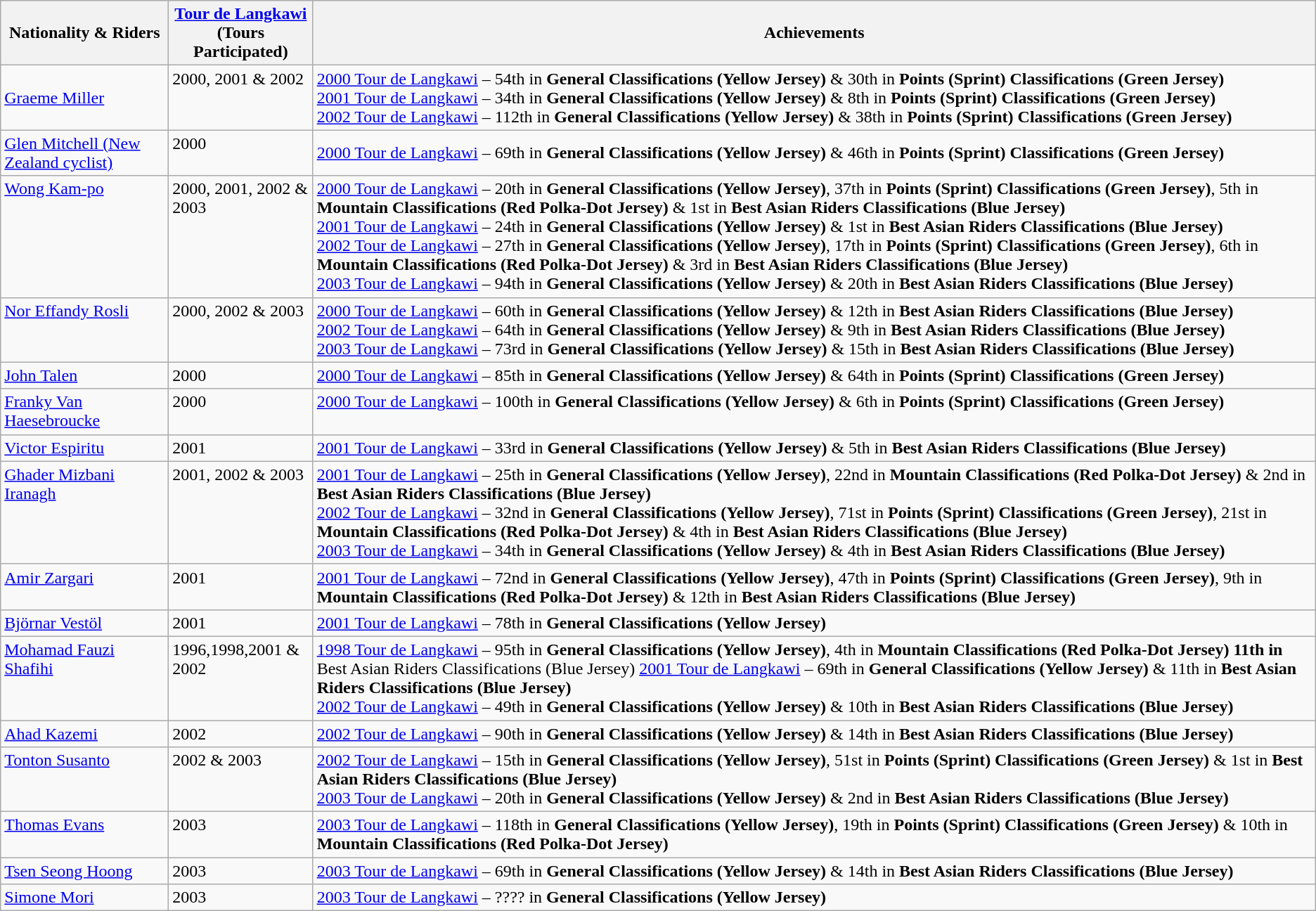<table class="wikitable">
<tr>
<th Align=Left>Nationality & Riders</th>
<th Align=Left><a href='#'>Tour de Langkawi</a><br>(Tours Participated)</th>
<th Align=Left>Achievements</th>
</tr>
<tr>
<td><a href='#'>Graeme Miller</a></td>
<td VAlign=Top>2000, 2001 & 2002</td>
<td><a href='#'>2000 Tour de Langkawi</a> – 54th in <strong>General Classifications (Yellow Jersey)</strong> & 30th in <strong>Points (Sprint) Classifications (Green Jersey)</strong><br><a href='#'>2001 Tour de Langkawi</a> – 34th in <strong>General Classifications (Yellow Jersey)</strong> & 8th in <strong>Points (Sprint) Classifications (Green Jersey)</strong><br><a href='#'>2002 Tour de Langkawi</a> – 112th in <strong>General Classifications (Yellow Jersey)</strong> & 38th in <strong>Points (Sprint) Classifications (Green Jersey)</strong></td>
</tr>
<tr>
<td><a href='#'>Glen Mitchell (New Zealand cyclist)</a></td>
<td VAlign=Top>2000</td>
<td><a href='#'>2000 Tour de Langkawi</a> – 69th in <strong>General Classifications (Yellow Jersey)</strong> & 46th in <strong>Points (Sprint) Classifications (Green Jersey)</strong></td>
</tr>
<tr>
<td VAlign=Top><a href='#'>Wong Kam-po</a></td>
<td VAlign=Top>2000, 2001, 2002 & 2003</td>
<td VAlign=Top><a href='#'>2000 Tour de Langkawi</a> – 20th in <strong>General Classifications (Yellow Jersey)</strong>, 37th in <strong>Points (Sprint) Classifications (Green Jersey)</strong>, 5th in <strong>Mountain Classifications (Red Polka-Dot Jersey)</strong> & 1st in <strong>Best Asian Riders Classifications (Blue Jersey)</strong><br><a href='#'>2001 Tour de Langkawi</a> – 24th in <strong>General Classifications (Yellow Jersey)</strong> & 1st in <strong>Best Asian Riders Classifications (Blue Jersey)</strong><br><a href='#'>2002 Tour de Langkawi</a> – 27th in <strong>General Classifications (Yellow Jersey)</strong>, 17th in <strong>Points (Sprint) Classifications (Green Jersey)</strong>, 6th in <strong>Mountain Classifications (Red Polka-Dot Jersey)</strong> & 3rd in <strong>Best Asian Riders Classifications (Blue Jersey)</strong><br><a href='#'>2003 Tour de Langkawi</a> – 94th in <strong>General Classifications (Yellow Jersey)</strong> & 20th in <strong>Best Asian Riders Classifications (Blue Jersey)</strong></td>
</tr>
<tr>
<td VAlign=Top><a href='#'>Nor Effandy Rosli</a></td>
<td VAlign=Top>2000, 2002 & 2003</td>
<td VAlign=Top><a href='#'>2000 Tour de Langkawi</a> – 60th in <strong>General Classifications (Yellow Jersey)</strong> & 12th in <strong>Best Asian Riders Classifications (Blue Jersey)</strong><br><a href='#'>2002 Tour de Langkawi</a> – 64th in <strong>General Classifications (Yellow Jersey)</strong> & 9th in <strong>Best Asian Riders Classifications (Blue Jersey)</strong><br><a href='#'>2003 Tour de Langkawi</a> – 73rd in <strong>General Classifications (Yellow Jersey)</strong> & 15th in <strong>Best Asian Riders Classifications (Blue Jersey)</strong></td>
</tr>
<tr>
<td VAlign=Top><a href='#'>John Talen</a></td>
<td VAlign=Top>2000</td>
<td VAlign=Top><a href='#'>2000 Tour de Langkawi</a> – 85th in <strong>General Classifications (Yellow Jersey)</strong> & 64th in <strong>Points (Sprint) Classifications (Green Jersey)</strong></td>
</tr>
<tr>
<td VAlign=Top><a href='#'>Franky Van Haesebroucke</a></td>
<td VAlign=Top>2000</td>
<td VAlign=Top><a href='#'>2000 Tour de Langkawi</a> – 100th in <strong>General Classifications (Yellow Jersey)</strong> & 6th in <strong>Points (Sprint) Classifications (Green Jersey)</strong></td>
</tr>
<tr>
<td VAlign=Top><a href='#'>Victor Espiritu</a></td>
<td VAlign=Top>2001</td>
<td VAlign=Top><a href='#'>2001 Tour de Langkawi</a> – 33rd in <strong>General Classifications (Yellow Jersey)</strong> & 5th in <strong>Best Asian Riders Classifications (Blue Jersey)</strong></td>
</tr>
<tr>
<td VAlign=Top><a href='#'>Ghader Mizbani Iranagh</a></td>
<td VAlign=Top>2001, 2002 & 2003</td>
<td VAlign=Top><a href='#'>2001 Tour de Langkawi</a> – 25th in <strong>General Classifications (Yellow Jersey)</strong>, 22nd in <strong>Mountain Classifications (Red Polka-Dot Jersey)</strong> & 2nd in <strong>Best Asian Riders Classifications (Blue Jersey)</strong><br><a href='#'>2002 Tour de Langkawi</a> – 32nd in <strong>General Classifications (Yellow Jersey)</strong>, 71st in <strong>Points (Sprint) Classifications (Green Jersey)</strong>, 21st in <strong>Mountain Classifications (Red Polka-Dot Jersey)</strong> & 4th in <strong>Best Asian Riders Classifications (Blue Jersey)</strong><br><a href='#'>2003 Tour de Langkawi</a> – 34th in <strong>General Classifications (Yellow Jersey)</strong> & 4th in <strong>Best Asian Riders Classifications (Blue Jersey)</strong></td>
</tr>
<tr>
<td VAlign=Top><a href='#'>Amir Zargari</a></td>
<td VAlign=Top>2001</td>
<td VAlign=Top><a href='#'>2001 Tour de Langkawi</a> – 72nd in <strong>General Classifications (Yellow Jersey)</strong>, 47th in <strong>Points (Sprint) Classifications (Green Jersey)</strong>, 9th in <strong>Mountain Classifications (Red Polka-Dot Jersey)</strong> & 12th in <strong>Best Asian Riders Classifications (Blue Jersey)</strong></td>
</tr>
<tr>
<td VAlign=Top><a href='#'>Björnar Vestöl</a></td>
<td VAlign=Top>2001</td>
<td VAlign=Top><a href='#'>2001 Tour de Langkawi</a> – 78th in <strong>General Classifications (Yellow Jersey)</strong></td>
</tr>
<tr>
<td VAlign=Top><a href='#'>Mohamad Fauzi Shafihi</a></td>
<td VAlign=Top>1996,1998,2001 & 2002</td>
<td VAlign=Top><a href='#'>1998 Tour de Langkawi</a> – 95th in <strong>General Classifications (Yellow Jersey)</strong>, 4th in <strong>Mountain Classifications (Red Polka-Dot Jersey) 11th in </strong>Best Asian Riders Classifications (Blue Jersey) <a href='#'>2001 Tour de Langkawi</a> – 69th in <strong>General Classifications (Yellow Jersey)</strong> & 11th in <strong>Best Asian Riders Classifications (Blue Jersey)</strong><br><a href='#'>2002 Tour de Langkawi</a> – 49th in <strong>General Classifications (Yellow Jersey)</strong> & 10th in <strong>Best Asian Riders Classifications (Blue Jersey)</strong></td>
</tr>
<tr>
<td VAlign=Top><a href='#'>Ahad Kazemi</a></td>
<td VAlign=Top>2002</td>
<td VAlign=Top><a href='#'>2002 Tour de Langkawi</a> – 90th in <strong>General Classifications (Yellow Jersey)</strong> & 14th in <strong>Best Asian Riders Classifications (Blue Jersey)</strong></td>
</tr>
<tr>
<td VAlign=Top><a href='#'>Tonton Susanto</a></td>
<td VAlign=Top>2002 & 2003</td>
<td VAlign=Top><a href='#'>2002 Tour de Langkawi</a> – 15th in <strong>General Classifications (Yellow Jersey)</strong>, 51st in <strong>Points (Sprint) Classifications (Green Jersey)</strong> & 1st in <strong>Best Asian Riders Classifications (Blue Jersey)</strong><br><a href='#'>2003 Tour de Langkawi</a> – 20th in <strong>General Classifications (Yellow Jersey)</strong> & 2nd in <strong>Best Asian Riders Classifications (Blue Jersey)</strong></td>
</tr>
<tr>
<td VAlign=Top><a href='#'>Thomas Evans</a></td>
<td VAlign=Top>2003</td>
<td VAlign=Top><a href='#'>2003 Tour de Langkawi</a> – 118th in <strong>General Classifications (Yellow Jersey)</strong>, 19th in <strong>Points (Sprint) Classifications (Green Jersey)</strong> & 10th in <strong>Mountain Classifications (Red Polka-Dot Jersey)</strong></td>
</tr>
<tr>
<td VAlign=Top><a href='#'>Tsen Seong Hoong</a></td>
<td VAlign=Top>2003</td>
<td VAlign=Top><a href='#'>2003 Tour de Langkawi</a> – 69th in <strong>General Classifications (Yellow Jersey)</strong> & 14th in <strong>Best Asian Riders Classifications (Blue Jersey)</strong></td>
</tr>
<tr>
<td VAlign=Top><a href='#'>Simone Mori</a></td>
<td VAlign=Top>2003</td>
<td VAlign=Top><a href='#'>2003 Tour de Langkawi</a> – ???? in <strong>General Classifications (Yellow Jersey)</strong></td>
</tr>
</table>
